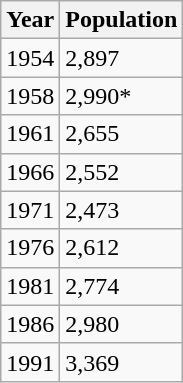<table class="wikitable">
<tr>
<th>Year</th>
<th>Population</th>
</tr>
<tr>
<td>1954</td>
<td>2,897</td>
</tr>
<tr>
<td>1958</td>
<td>2,990*</td>
</tr>
<tr>
<td>1961</td>
<td>2,655</td>
</tr>
<tr>
<td>1966</td>
<td>2,552</td>
</tr>
<tr>
<td>1971</td>
<td>2,473</td>
</tr>
<tr>
<td>1976</td>
<td>2,612</td>
</tr>
<tr>
<td>1981</td>
<td>2,774</td>
</tr>
<tr>
<td>1986</td>
<td>2,980</td>
</tr>
<tr>
<td>1991</td>
<td>3,369</td>
</tr>
</table>
